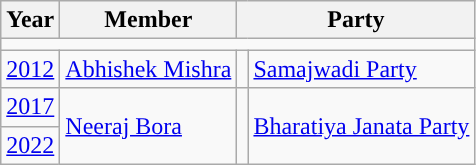<table class="wikitable">
<tr>
<th>Year</th>
<th>Member</th>
<th colspan="2">Party</th>
</tr>
<tr>
<td colspan="4"></td>
</tr>
<tr>
<td><a href='#'>2012</a></td>
<td><a href='#'>Abhishek Mishra</a></td>
<td style="background-color: "></td>
<td><a href='#'>Samajwadi Party</a></td>
</tr>
<tr>
<td><a href='#'>2017</a></td>
<td rowspan="2"><a href='#'>Neeraj Bora</a></td>
<td rowspan="2" style="background-color: "></td>
<td rowspan="2"><a href='#'>Bharatiya Janata Party</a></td>
</tr>
<tr>
<td><a href='#'>2022</a></td>
</tr>
</table>
